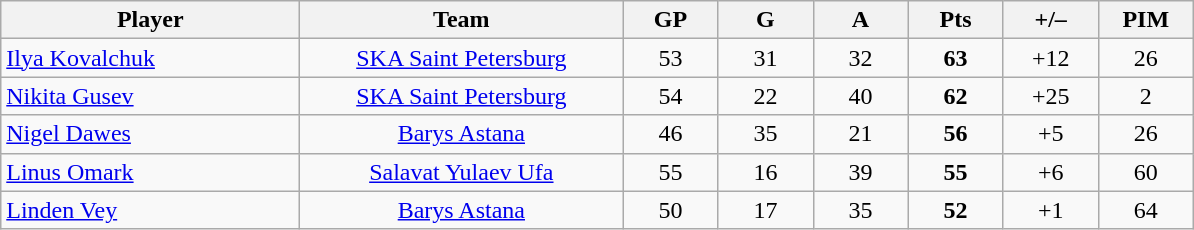<table class="wikitable sortable">
<tr>
<th style="width: 12em;">Player</th>
<th style="width: 13em;">Team</th>
<th style="width: 3.5em;">GP</th>
<th style="width: 3.5em;">G</th>
<th style="width: 3.5em;">A</th>
<th style="width: 3.5em;">Pts</th>
<th style="width: 3.5em;">+/–</th>
<th style="width: 3.5em;">PIM</th>
</tr>
<tr style="text-align:center;">
<td style="text-align:left;"> <a href='#'>Ilya Kovalchuk</a></td>
<td><a href='#'>SKA Saint Petersburg</a></td>
<td>53</td>
<td>31</td>
<td>32</td>
<td><strong>63</strong></td>
<td>+12</td>
<td>26</td>
</tr>
<tr style="text-align:center;">
<td style="text-align:left;"> <a href='#'>Nikita Gusev</a></td>
<td><a href='#'>SKA Saint Petersburg</a></td>
<td>54</td>
<td>22</td>
<td>40</td>
<td><strong>62</strong></td>
<td>+25</td>
<td>2</td>
</tr>
<tr style="text-align:center;">
<td style="text-align:left;"> <a href='#'>Nigel Dawes</a></td>
<td><a href='#'>Barys Astana</a></td>
<td>46</td>
<td>35</td>
<td>21</td>
<td><strong>56</strong></td>
<td>+5</td>
<td>26</td>
</tr>
<tr style="text-align:center;">
<td style="text-align:left;"> <a href='#'>Linus Omark</a></td>
<td><a href='#'>Salavat Yulaev Ufa</a></td>
<td>55</td>
<td>16</td>
<td>39</td>
<td><strong>55</strong></td>
<td>+6</td>
<td>60</td>
</tr>
<tr style="text-align:center;">
<td style="text-align:left;"> <a href='#'>Linden Vey</a></td>
<td><a href='#'>Barys Astana</a></td>
<td>50</td>
<td>17</td>
<td>35</td>
<td><strong>52</strong></td>
<td>+1</td>
<td>64</td>
</tr>
</table>
